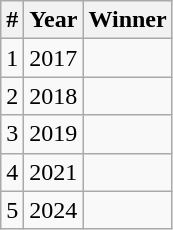<table class="sortable wikitable">
<tr>
<th>#</th>
<th>Year</th>
<th>Winner</th>
</tr>
<tr>
<td align="center">1</td>
<td>2017</td>
<td></td>
</tr>
<tr>
<td align="center">2</td>
<td>2018</td>
<td></td>
</tr>
<tr>
<td align="center">3</td>
<td>2019</td>
<td></td>
</tr>
<tr>
<td align="center">4</td>
<td>2021</td>
<td></td>
</tr>
<tr>
<td align="center">5</td>
<td>2024</td>
<td></td>
</tr>
</table>
